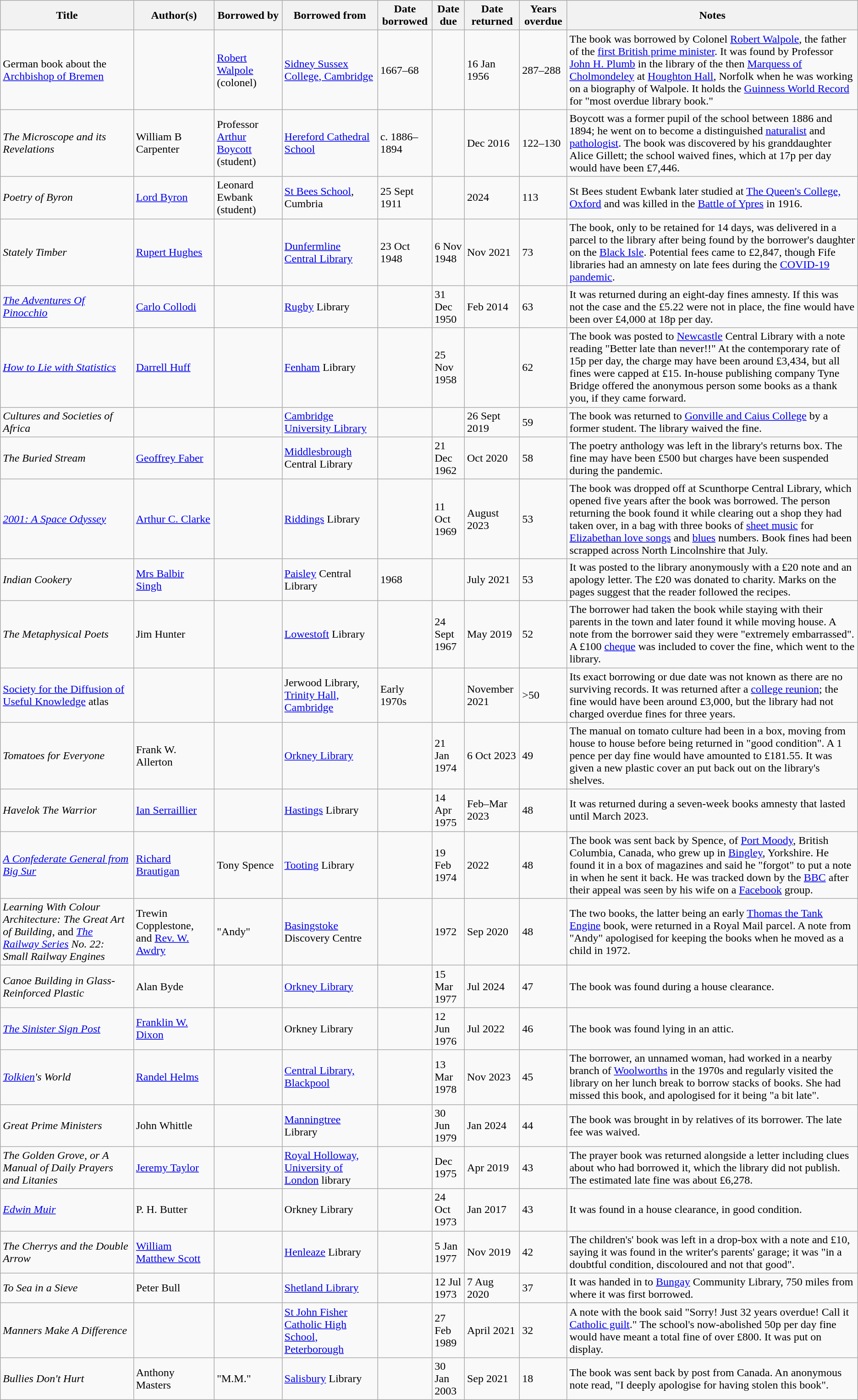<table class="wikitable sortable">
<tr>
<th>Title</th>
<th>Author(s)</th>
<th>Borrowed by</th>
<th>Borrowed from</th>
<th>Date borrowed</th>
<th>Date due</th>
<th>Date returned</th>
<th>Years overdue</th>
<th>Notes</th>
</tr>
<tr>
<td>German book about the <a href='#'>Archbishop of Bremen</a></td>
<td></td>
<td><a href='#'>Robert Walpole</a> (colonel)</td>
<td><a href='#'>Sidney Sussex College, Cambridge</a></td>
<td>1667–68</td>
<td></td>
<td>16 Jan 1956</td>
<td>287–288</td>
<td>The book was borrowed by Colonel <a href='#'>Robert Walpole</a>, the father of the <a href='#'>first British prime minister</a>. It was found by Professor <a href='#'>John H. Plumb</a> in the library of the then <a href='#'>Marquess of Cholmondeley</a> at <a href='#'>Houghton Hall</a>, Norfolk when he was working on a biography of Walpole. It holds the <a href='#'>Guinness World Record</a> for "most overdue library book."</td>
</tr>
<tr>
<td><em>The Microscope and its Revelations</em></td>
<td>William B Carpenter</td>
<td>Professor <a href='#'>Arthur Boycott</a> (student)</td>
<td><a href='#'>Hereford Cathedral School</a></td>
<td>c. 1886–1894</td>
<td></td>
<td>Dec 2016</td>
<td>122–130</td>
<td>Boycott was a former pupil of the school between 1886 and 1894; he went on to become a distinguished <a href='#'>naturalist</a> and <a href='#'>pathologist</a>. The book was discovered by his granddaughter Alice Gillett; the school waived fines, which at 17p per day would have been £7,446.</td>
</tr>
<tr>
<td><em>Poetry of Byron</em></td>
<td><a href='#'>Lord Byron</a></td>
<td>Leonard Ewbank (student)</td>
<td><a href='#'>St Bees School</a>, Cumbria</td>
<td>25 Sept 1911</td>
<td></td>
<td>2024</td>
<td>113</td>
<td>St Bees student Ewbank later studied at <a href='#'>The Queen's College, Oxford</a> and was killed in the <a href='#'>Battle of Ypres</a> in 1916.</td>
</tr>
<tr>
<td><em>Stately Timber</em></td>
<td><a href='#'>Rupert Hughes</a></td>
<td></td>
<td><a href='#'>Dunfermline Central Library</a></td>
<td>23 Oct 1948</td>
<td>6 Nov 1948</td>
<td>Nov 2021</td>
<td>73</td>
<td>The book, only to be retained for 14 days, was delivered in a parcel to the library after being found by the borrower's daughter on the <a href='#'>Black Isle</a>. Potential fees came to £2,847, though Fife libraries had an amnesty on late fees during the <a href='#'>COVID-19 pandemic</a>.</td>
</tr>
<tr>
<td><em><a href='#'>The Adventures Of Pinocchio</a></em></td>
<td><a href='#'>Carlo Collodi</a></td>
<td></td>
<td><a href='#'>Rugby</a> Library</td>
<td></td>
<td>31 Dec 1950</td>
<td>Feb 2014</td>
<td>63</td>
<td>It was returned during an eight-day fines amnesty. If this was not the case and the £5.22 were not in place, the fine would have been over £4,000 at 18p per day.</td>
</tr>
<tr>
<td><em><a href='#'>How to Lie with Statistics</a></em></td>
<td><a href='#'>Darrell Huff</a></td>
<td></td>
<td><a href='#'>Fenham</a> Library</td>
<td></td>
<td>25 Nov 1958</td>
<td></td>
<td>62</td>
<td>The book was posted to <a href='#'>Newcastle</a> Central Library with a note reading "Better late than never!!" At the contemporary rate of 15p per day, the charge may have been around £3,434, but all fines were capped at £15. In-house publishing company Tyne Bridge offered the anonymous person some books as a thank you, if they came forward.</td>
</tr>
<tr>
<td><em>Cultures and Societies of Africa</em></td>
<td></td>
<td></td>
<td><a href='#'>Cambridge University Library</a></td>
<td></td>
<td></td>
<td>26 Sept 2019</td>
<td>59</td>
<td>The book was returned to <a href='#'>Gonville and Caius College</a> by a former student. The library waived the fine.</td>
</tr>
<tr>
<td><em>The Buried Stream</em></td>
<td><a href='#'>Geoffrey Faber</a></td>
<td></td>
<td><a href='#'>Middlesbrough</a> Central Library</td>
<td></td>
<td>21 Dec 1962</td>
<td>Oct 2020</td>
<td>58</td>
<td>The poetry anthology was left in the library's returns box. The fine may have been £500 but charges have been suspended during the pandemic.</td>
</tr>
<tr>
<td><em><a href='#'>2001: A Space Odyssey</a></em></td>
<td><a href='#'>Arthur C. Clarke</a></td>
<td></td>
<td><a href='#'>Riddings</a> Library</td>
<td></td>
<td>11 Oct 1969</td>
<td>August 2023</td>
<td>53</td>
<td>The book was dropped off at Scunthorpe Central Library, which opened five years after the book was borrowed. The person returning the book found it while clearing out a shop they had taken over, in a bag with three books of <a href='#'>sheet music</a> for <a href='#'>Elizabethan love songs</a> and <a href='#'>blues</a> numbers. Book fines had been scrapped across North Lincolnshire that July.</td>
</tr>
<tr>
<td><em>Indian Cookery</em></td>
<td><a href='#'>Mrs Balbir Singh</a></td>
<td></td>
<td><a href='#'>Paisley</a> Central Library</td>
<td>1968</td>
<td></td>
<td>July 2021</td>
<td>53</td>
<td>It was posted to the library anonymously with a £20 note and an apology letter. The £20 was donated to charity. Marks on the pages suggest that the reader followed the recipes.</td>
</tr>
<tr>
<td><em>The Metaphysical Poets</em></td>
<td>Jim Hunter</td>
<td></td>
<td><a href='#'>Lowestoft</a> Library</td>
<td></td>
<td>24 Sept 1967</td>
<td>May 2019</td>
<td>52</td>
<td>The borrower had taken the book while staying with their parents in the town and later found it while moving house. A note from the borrower said they were "extremely embarrassed". A £100 <a href='#'>cheque</a> was included to cover the fine, which went to the library.</td>
</tr>
<tr>
<td><a href='#'>Society for the Diffusion of Useful Knowledge</a> atlas</td>
<td></td>
<td></td>
<td>Jerwood Library, <a href='#'>Trinity Hall, Cambridge</a></td>
<td>Early 1970s</td>
<td></td>
<td>November 2021</td>
<td>>50</td>
<td>Its exact borrowing or due date was not known as there are no surviving records. It was returned after a <a href='#'>college reunion</a>; the fine would have been around £3,000, but the library had not charged overdue fines for three years.</td>
</tr>
<tr>
<td><em>Tomatoes for Everyone</em></td>
<td>Frank W. Allerton</td>
<td></td>
<td><a href='#'>Orkney Library</a></td>
<td></td>
<td>21 Jan 1974</td>
<td>6 Oct 2023</td>
<td>49</td>
<td>The manual on tomato culture had been in a box, moving from house to house before being returned in "good condition". A 1 pence per day fine would have amounted to £181.55. It was given a new plastic cover an put back out on the library's shelves.</td>
</tr>
<tr>
<td><em>Havelok The Warrior</em></td>
<td><a href='#'>Ian Serraillier</a></td>
<td></td>
<td><a href='#'>Hastings</a> Library</td>
<td></td>
<td>14 Apr 1975</td>
<td>Feb–Mar 2023</td>
<td>48</td>
<td>It was returned during a seven-week books amnesty that lasted until March 2023.</td>
</tr>
<tr>
<td><em><a href='#'>A Confederate General from Big Sur</a></em></td>
<td><a href='#'>Richard Brautigan</a></td>
<td>Tony Spence</td>
<td><a href='#'>Tooting</a> Library</td>
<td></td>
<td>19 Feb 1974</td>
<td>2022</td>
<td>48</td>
<td>The book was sent back by Spence, of <a href='#'>Port Moody</a>, British Columbia, Canada, who grew up in <a href='#'>Bingley</a>, Yorkshire. He found it in a box of magazines and said he "forgot" to put a note in when he sent it back. He was tracked down by the <a href='#'>BBC</a> after their appeal was seen by his wife on a <a href='#'>Facebook</a> group.</td>
</tr>
<tr>
<td><em>Learning With Colour Architecture: The Great Art of Building</em>, and <em><a href='#'>The Railway Series</a> No. 22: Small Railway Engines</em></td>
<td>Trewin Copplestone, and <a href='#'>Rev. W. Awdry</a></td>
<td>"Andy"</td>
<td><a href='#'>Basingstoke</a> Discovery Centre</td>
<td></td>
<td>1972</td>
<td>Sep 2020</td>
<td>48</td>
<td>The two books, the latter being an early <a href='#'>Thomas the Tank Engine</a> book, were returned in a Royal Mail parcel. A note from "Andy" apologised for keeping the books when he moved as a child in 1972.</td>
</tr>
<tr>
<td><em>Canoe Building in Glass-Reinforced Plastic</em></td>
<td>Alan Byde</td>
<td></td>
<td><a href='#'>Orkney Library</a></td>
<td></td>
<td>15 Mar 1977</td>
<td>Jul 2024</td>
<td>47</td>
<td>The book was found during a house clearance.</td>
</tr>
<tr>
<td><a href='#'><em>The Sinister Sign Post</em></a></td>
<td><a href='#'>Franklin W. Dixon</a></td>
<td></td>
<td>Orkney Library</td>
<td></td>
<td>12 Jun 1976</td>
<td>Jul 2022</td>
<td>46</td>
<td>The book was found lying in an attic.</td>
</tr>
<tr>
<td><em><a href='#'>Tolkien</a>'s World</em></td>
<td><a href='#'>Randel Helms</a></td>
<td></td>
<td><a href='#'>Central Library, Blackpool</a></td>
<td></td>
<td>13 Mar 1978</td>
<td>Nov 2023</td>
<td>45</td>
<td>The borrower, an unnamed woman, had worked in a nearby branch of <a href='#'>Woolworths</a> in the 1970s and regularly visited the library on her lunch break to borrow stacks of books. She had missed this book, and apologised for it being "a bit late".</td>
</tr>
<tr>
<td><em>Great Prime Ministers</em></td>
<td>John Whittle</td>
<td></td>
<td><a href='#'>Manningtree</a> Library</td>
<td></td>
<td>30 Jun 1979</td>
<td>Jan 2024</td>
<td>44</td>
<td>The book was brought in by relatives of its borrower. The late fee was waived.</td>
</tr>
<tr>
<td><em>The Golden Grove, or A Manual of Daily Prayers and Litanies</em></td>
<td><a href='#'>Jeremy Taylor</a></td>
<td></td>
<td><a href='#'>Royal Holloway, University of London</a> library</td>
<td></td>
<td>Dec 1975</td>
<td>Apr 2019</td>
<td>43</td>
<td>The prayer book was returned alongside a letter including clues about who had borrowed it, which the library did not publish. The estimated late fine was about £6,278.</td>
</tr>
<tr>
<td><em><a href='#'>Edwin Muir</a></em></td>
<td>P. H. Butter</td>
<td></td>
<td>Orkney Library</td>
<td></td>
<td>24 Oct 1973</td>
<td>Jan 2017</td>
<td>43</td>
<td>It was found in a house clearance, in good condition.</td>
</tr>
<tr>
<td><em>The Cherrys and the Double Arrow</em></td>
<td><a href='#'>William Matthew Scott</a></td>
<td></td>
<td><a href='#'>Henleaze</a> Library</td>
<td></td>
<td>5 Jan 1977</td>
<td>Nov 2019</td>
<td>42</td>
<td>The children's' book was left in a drop-box with a note and £10, saying it was found in the writer's parents' garage; it was "in a doubtful condition, discoloured and not that good".</td>
</tr>
<tr>
<td><em>To Sea in a Sieve</em></td>
<td>Peter Bull</td>
<td></td>
<td><a href='#'>Shetland Library</a></td>
<td></td>
<td>12 Jul 1973</td>
<td>7 Aug 2020</td>
<td>37</td>
<td>It was handed in to <a href='#'>Bungay</a> Community Library, 750 miles from where it was first borrowed.</td>
</tr>
<tr>
<td><em>Manners Make A Difference</em></td>
<td></td>
<td></td>
<td><a href='#'>St John Fisher Catholic High School, Peterborough</a></td>
<td></td>
<td>27 Feb 1989</td>
<td>April 2021</td>
<td>32</td>
<td>A note with the book said "Sorry! Just 32 years overdue! Call it <a href='#'>Catholic guilt</a>." The school's now-abolished 50p per day fine would have meant a total fine of over £800. It was put on display.</td>
</tr>
<tr>
<td><em>Bullies Don't Hurt</em></td>
<td>Anthony Masters</td>
<td>"M.M."</td>
<td><a href='#'>Salisbury</a> Library</td>
<td></td>
<td>30 Jan 2003</td>
<td>Sep 2021</td>
<td>18</td>
<td>The book was sent back by post from Canada. An anonymous note read, "I deeply apologise for having stolen this book".</td>
</tr>
</table>
